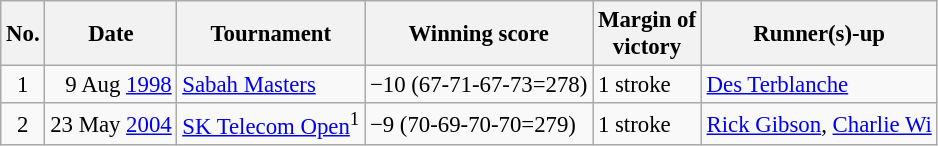<table class="wikitable" style="font-size:95%;">
<tr>
<th>No.</th>
<th>Date</th>
<th>Tournament</th>
<th>Winning score</th>
<th>Margin of<br>victory</th>
<th>Runner(s)-up</th>
</tr>
<tr>
<td align=center>1</td>
<td align=right>9 Aug <a href='#'>1998</a></td>
<td><a href='#'>Sabah Masters</a></td>
<td>−10 (67-71-67-73=278)</td>
<td>1 stroke</td>
<td> <a href='#'>Des Terblanche</a></td>
</tr>
<tr>
<td align=center>2</td>
<td align=right>23 May <a href='#'>2004</a></td>
<td><a href='#'>SK Telecom Open</a><sup>1</sup></td>
<td>−9 (70-69-70-70=279)</td>
<td>1 stroke</td>
<td> <a href='#'>Rick Gibson</a>,  <a href='#'>Charlie Wi</a></td>
</tr>
</table>
